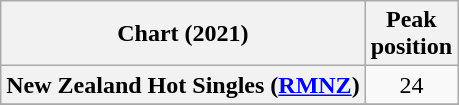<table class="wikitable sortable plainrowheaders" style="text-align:center">
<tr>
<th scope="col">Chart (2021)</th>
<th scope="col">Peak<br>position</th>
</tr>
<tr>
<th scope="row">New Zealand Hot Singles (<a href='#'>RMNZ</a>)</th>
<td>24</td>
</tr>
<tr>
</tr>
<tr>
</tr>
</table>
